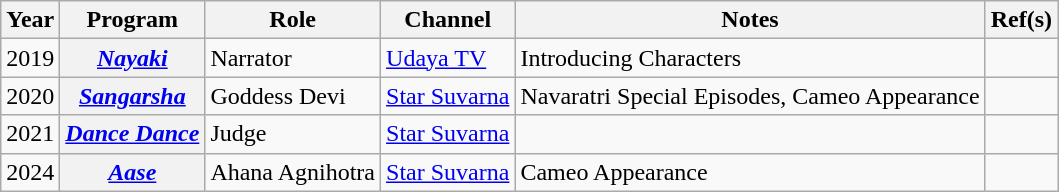<table class="wikitable plainrowheaders sortable" style="margin-right: 0;">
<tr>
<th>Year</th>
<th>Program</th>
<th>Role</th>
<th>Channel</th>
<th>Notes</th>
<th>Ref(s)</th>
</tr>
<tr>
<td>2019</td>
<th scope="row"><em><a href='#'>Nayaki</a></em></th>
<td>Narrator</td>
<td><a href='#'>Udaya TV</a></td>
<td>Introducing Characters</td>
<td></td>
</tr>
<tr>
<td>2020</td>
<th scope="row"><em><a href='#'>Sangarsha</a></em></th>
<td>Goddess Devi</td>
<td><a href='#'>Star Suvarna</a></td>
<td>Navaratri Special Episodes, Cameo Appearance</td>
<td></td>
</tr>
<tr>
<td>2021</td>
<th scope="row"><em><a href='#'>Dance Dance</a></em></th>
<td>Judge</td>
<td><a href='#'>Star Suvarna</a></td>
<td></td>
<td></td>
</tr>
<tr>
<td>2024</td>
<th scope="row"><em><a href='#'>Aase</a></em></th>
<td>Ahana Agnihotra</td>
<td><a href='#'>Star Suvarna</a></td>
<td>Cameo Appearance</td>
<td></td>
</tr>
</table>
